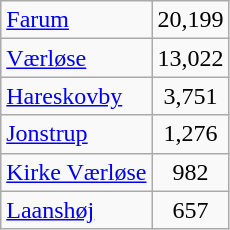<table class="wikitable" style="margin-right:1em">
<tr>
<td><a href='#'>Farum</a></td>
<td align="center">20,199</td>
</tr>
<tr>
<td><a href='#'>Værløse</a></td>
<td align="center">13,022</td>
</tr>
<tr>
<td><a href='#'>Hareskovby</a></td>
<td align="center">3,751</td>
</tr>
<tr>
<td><a href='#'>Jonstrup</a></td>
<td align="center">1,276</td>
</tr>
<tr>
<td><a href='#'>Kirke Værløse</a></td>
<td align="center">982</td>
</tr>
<tr>
<td><a href='#'>Laanshøj</a></td>
<td align="center">657</td>
</tr>
</table>
